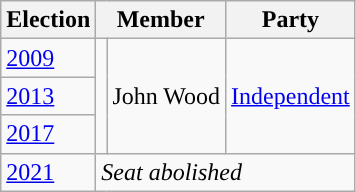<table class="wikitable">
<tr>
<th>Election</th>
<th colspan="2">Member</th>
<th>Party</th>
</tr>
<tr>
<td><a href='#'>2009</a></td>
<td rowspan="3" style="background-color: "></td>
<td rowspan="3">John Wood</td>
<td rowspan="3"><a href='#'>Independent</a></td>
</tr>
<tr>
<td><a href='#'>2013</a></td>
</tr>
<tr>
<td><a href='#'>2017</a></td>
</tr>
<tr>
<td><a href='#'>2021</a></td>
<td colspan="3"><em>Seat abolished</em></td>
</tr>
</table>
